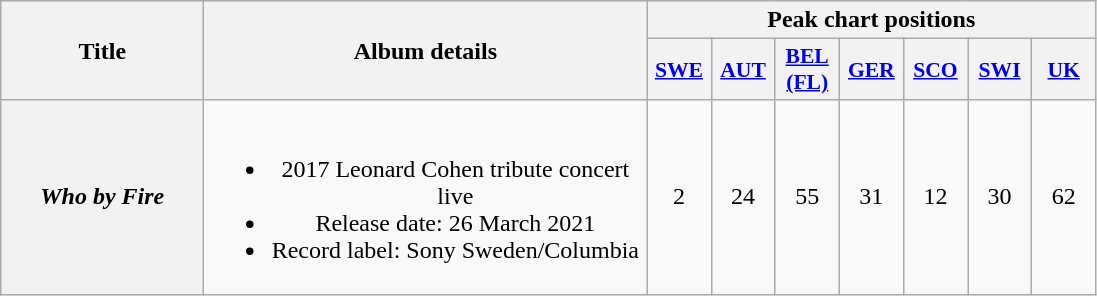<table class="wikitable plainrowheaders" style="text-align:center;">
<tr>
<th scope="col" rowspan="2" style="width:8em;">Title</th>
<th scope="col" rowspan="2" style="width:18em;">Album details</th>
<th scope="col" colspan="7">Peak chart positions</th>
</tr>
<tr>
<th scope="col" style="width:2.5em;font-size:90%;"><a href='#'>SWE</a><br></th>
<th scope="col" style="width:2.5em;font-size:90%;"><a href='#'>AUT</a><br></th>
<th scope="col" style="width:2.5em;font-size:90%;"><a href='#'>BEL <br>(FL)</a><br></th>
<th scope="col" style="width:2.5em;font-size:90%;"><a href='#'>GER</a><br></th>
<th scope="col" style="width:2.5em;font-size:90%;"><a href='#'>SCO</a><br></th>
<th scope="col" style="width:2.5em;font-size:90%;"><a href='#'>SWI</a><br></th>
<th scope="col" style="width:2.5em;font-size:90%;"><a href='#'>UK</a><br></th>
</tr>
<tr>
<th scope="row"><em>Who by Fire</em></th>
<td><br><ul><li>2017 Leonard Cohen tribute concert live</li><li>Release date: 26 March 2021</li><li>Record label: Sony Sweden/Columbia</li></ul></td>
<td>2</td>
<td>24</td>
<td>55</td>
<td>31</td>
<td>12</td>
<td>30</td>
<td>62</td>
</tr>
</table>
